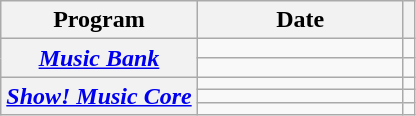<table class="wikitable plainrowheaders sortable" style="text-align:center">
<tr>
<th scope="col">Program </th>
<th scope="col" width="130">Date</th>
<th scope="col" class="unsortable"></th>
</tr>
<tr>
<th scope="row" rowspan="2"><em><a href='#'>Music Bank</a></em></th>
<td></td>
<td></td>
</tr>
<tr>
<td></td>
<td></td>
</tr>
<tr>
<th scope="row" rowspan="3"><em><a href='#'>Show! Music Core</a></em></th>
<td></td>
<td></td>
</tr>
<tr>
<td></td>
<td></td>
</tr>
<tr>
<td></td>
<td></td>
</tr>
</table>
